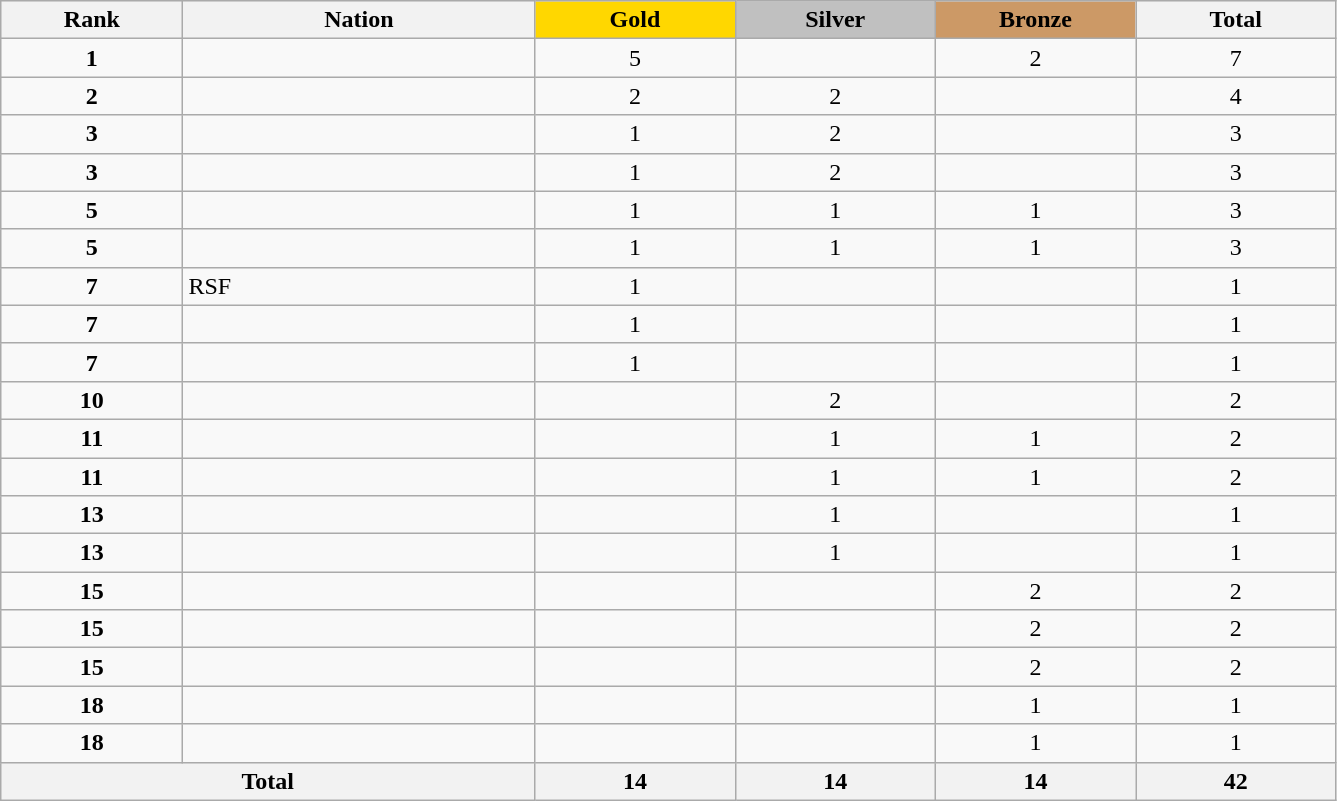<table class="wikitable collapsible autocollapse plainrowheaders" width=70.5% style="text-align:center;">
<tr style="background-color:#EDEDED;">
<th width=100px class="hintergrundfarbe5">Rank</th>
<th width=200px class="hintergrundfarbe6">Nation</th>
<th style="background:    gold; width:15%">Gold</th>
<th style="background:  silver; width:15%">Silver</th>
<th style="background: #CC9966; width:15%">Bronze</th>
<th class="hintergrundfarbe6" style="width:15%">Total</th>
</tr>
<tr>
<td><strong>1</strong></td>
<td align=left></td>
<td>5</td>
<td></td>
<td>2</td>
<td>7</td>
</tr>
<tr>
<td><strong>2</strong></td>
<td align=left></td>
<td>2</td>
<td>2</td>
<td></td>
<td>4</td>
</tr>
<tr>
<td><strong>3</strong></td>
<td align=left></td>
<td>1</td>
<td>2</td>
<td></td>
<td>3</td>
</tr>
<tr>
<td><strong>3</strong></td>
<td align=left></td>
<td>1</td>
<td>2</td>
<td></td>
<td>3</td>
</tr>
<tr>
<td><strong>5</strong></td>
<td align=left></td>
<td>1</td>
<td>1</td>
<td>1</td>
<td>3</td>
</tr>
<tr>
<td><strong>5</strong></td>
<td align=left></td>
<td>1</td>
<td>1</td>
<td>1</td>
<td>3</td>
</tr>
<tr>
<td><strong>7</strong></td>
<td align=left>RSF</td>
<td>1</td>
<td></td>
<td></td>
<td>1</td>
</tr>
<tr>
<td><strong>7</strong></td>
<td align=left></td>
<td>1</td>
<td></td>
<td></td>
<td>1</td>
</tr>
<tr>
<td><strong>7</strong></td>
<td align=left></td>
<td>1</td>
<td></td>
<td></td>
<td>1</td>
</tr>
<tr>
<td><strong>10</strong></td>
<td align=left></td>
<td></td>
<td>2</td>
<td></td>
<td>2</td>
</tr>
<tr>
<td><strong>11</strong></td>
<td align=left></td>
<td></td>
<td>1</td>
<td>1</td>
<td>2</td>
</tr>
<tr>
<td><strong>11</strong></td>
<td align=left></td>
<td></td>
<td>1</td>
<td>1</td>
<td>2</td>
</tr>
<tr>
<td><strong>13</strong></td>
<td align=left></td>
<td></td>
<td>1</td>
<td></td>
<td>1</td>
</tr>
<tr>
<td><strong>13</strong></td>
<td align=left></td>
<td></td>
<td>1</td>
<td></td>
<td>1</td>
</tr>
<tr>
<td><strong>15</strong></td>
<td align=left></td>
<td></td>
<td></td>
<td>2</td>
<td>2</td>
</tr>
<tr>
<td><strong>15</strong></td>
<td align=left></td>
<td></td>
<td></td>
<td>2</td>
<td>2</td>
</tr>
<tr>
<td><strong>15</strong></td>
<td align=left></td>
<td></td>
<td></td>
<td>2</td>
<td>2</td>
</tr>
<tr>
<td><strong>18</strong></td>
<td align=left></td>
<td></td>
<td></td>
<td>1</td>
<td>1</td>
</tr>
<tr>
<td><strong>18</strong></td>
<td align=left></td>
<td></td>
<td></td>
<td>1</td>
<td>1</td>
</tr>
<tr>
<th colspan=2>Total</th>
<th>14</th>
<th>14</th>
<th>14</th>
<th>42</th>
</tr>
</table>
